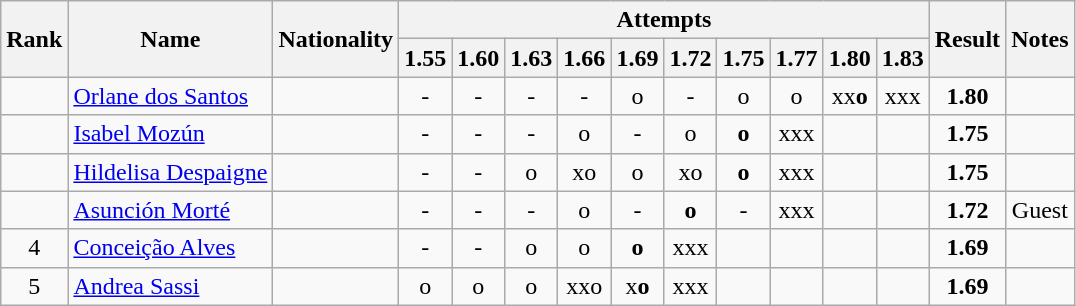<table class="wikitable sortable" style="text-align:center">
<tr>
<th rowspan=2>Rank</th>
<th rowspan=2>Name</th>
<th rowspan=2>Nationality</th>
<th colspan=10>Attempts</th>
<th rowspan=2>Result</th>
<th rowspan=2>Notes</th>
</tr>
<tr>
<th>1.55</th>
<th>1.60</th>
<th>1.63</th>
<th>1.66</th>
<th>1.69</th>
<th>1.72</th>
<th>1.75</th>
<th>1.77</th>
<th>1.80</th>
<th>1.83</th>
</tr>
<tr>
<td align=center></td>
<td align=left><a href='#'>Orlane dos Santos</a></td>
<td align=left></td>
<td>-</td>
<td>-</td>
<td>-</td>
<td>-</td>
<td>o</td>
<td>-</td>
<td>o</td>
<td>o</td>
<td>xx<strong>o</strong></td>
<td>xxx</td>
<td><strong>1.80</strong></td>
<td></td>
</tr>
<tr>
<td align=center></td>
<td align=left><a href='#'>Isabel Mozún</a></td>
<td align=left></td>
<td>-</td>
<td>-</td>
<td>-</td>
<td>o</td>
<td>-</td>
<td>o</td>
<td><strong>o</strong></td>
<td>xxx</td>
<td></td>
<td></td>
<td><strong>1.75</strong></td>
<td></td>
</tr>
<tr>
<td align=center></td>
<td align=left><a href='#'>Hildelisa Despaigne</a></td>
<td align=left></td>
<td>-</td>
<td>-</td>
<td>o</td>
<td>xo</td>
<td>o</td>
<td>xo</td>
<td><strong>o</strong></td>
<td>xxx</td>
<td></td>
<td></td>
<td><strong>1.75</strong></td>
<td></td>
</tr>
<tr>
<td align=center></td>
<td align=left><a href='#'>Asunción Morté</a></td>
<td align=left></td>
<td>-</td>
<td>-</td>
<td>-</td>
<td>o</td>
<td>-</td>
<td><strong>o</strong></td>
<td>-</td>
<td>xxx</td>
<td></td>
<td></td>
<td><strong>1.72</strong></td>
<td>Guest</td>
</tr>
<tr>
<td align=center>4</td>
<td align=left><a href='#'>Conceição Alves</a></td>
<td align=left></td>
<td>-</td>
<td>-</td>
<td>o</td>
<td>o</td>
<td><strong>o</strong></td>
<td>xxx</td>
<td></td>
<td></td>
<td></td>
<td></td>
<td><strong>1.69</strong></td>
<td></td>
</tr>
<tr>
<td align=center>5</td>
<td align=left><a href='#'>Andrea Sassi</a></td>
<td align=left></td>
<td>o</td>
<td>o</td>
<td>o</td>
<td>xxo</td>
<td>x<strong>o</strong></td>
<td>xxx</td>
<td></td>
<td></td>
<td></td>
<td></td>
<td><strong>1.69</strong></td>
<td></td>
</tr>
</table>
